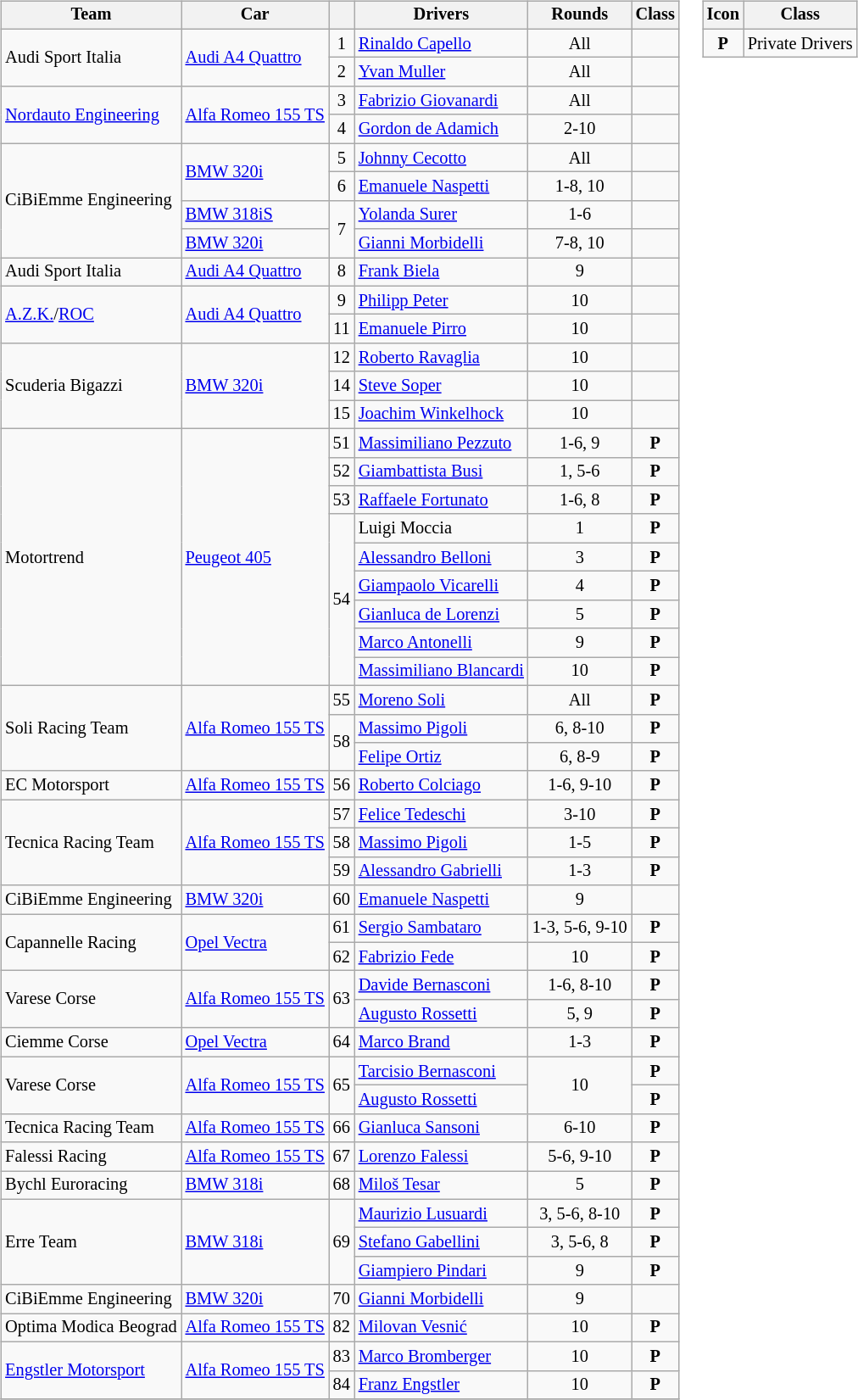<table>
<tr>
<td><br><table class="wikitable sortable" style="font-size: 85%">
<tr>
<th>Team</th>
<th>Car</th>
<th></th>
<th>Drivers</th>
<th>Rounds</th>
<th>Class</th>
</tr>
<tr>
<td rowspan=2> Audi Sport Italia</td>
<td rowspan=2><a href='#'>Audi A4 Quattro</a></td>
<td align=center>1</td>
<td> <a href='#'>Rinaldo Capello</a></td>
<td align=center>All</td>
<td></td>
</tr>
<tr>
<td align=center>2</td>
<td> <a href='#'>Yvan Muller</a></td>
<td align=center>All</td>
<td></td>
</tr>
<tr>
<td rowspan=2> <a href='#'>Nordauto Engineering</a></td>
<td rowspan=2><a href='#'>Alfa Romeo 155 TS</a></td>
<td align=center>3</td>
<td> <a href='#'>Fabrizio Giovanardi</a></td>
<td align=center>All</td>
<td></td>
</tr>
<tr>
<td align=center>4</td>
<td> <a href='#'>Gordon de Adamich</a></td>
<td align=center>2-10</td>
<td></td>
</tr>
<tr>
<td rowspan=4> CiBiEmme Engineering</td>
<td rowspan=2><a href='#'>BMW 320i</a></td>
<td align=center>5</td>
<td> <a href='#'>Johnny Cecotto</a></td>
<td align=center>All</td>
<td></td>
</tr>
<tr>
<td align=center>6</td>
<td> <a href='#'>Emanuele Naspetti</a></td>
<td align=center>1-8, 10</td>
<td></td>
</tr>
<tr>
<td><a href='#'>BMW 318iS</a></td>
<td rowspan=2 align=center>7</td>
<td> <a href='#'>Yolanda Surer</a></td>
<td align=center>1-6</td>
<td></td>
</tr>
<tr>
<td><a href='#'>BMW 320i</a></td>
<td> <a href='#'>Gianni Morbidelli</a></td>
<td align=center>7-8, 10</td>
<td></td>
</tr>
<tr>
<td> Audi Sport Italia</td>
<td><a href='#'>Audi A4 Quattro</a></td>
<td align=center>8</td>
<td> <a href='#'>Frank Biela</a></td>
<td align=center>9</td>
<td></td>
</tr>
<tr>
<td rowspan=2> <a href='#'>A.Z.K.</a>/<a href='#'>ROC</a></td>
<td rowspan=2><a href='#'>Audi A4 Quattro</a></td>
<td align=center>9</td>
<td> <a href='#'>Philipp Peter</a></td>
<td align=center>10</td>
<td></td>
</tr>
<tr>
<td align=center>11</td>
<td> <a href='#'>Emanuele Pirro</a></td>
<td align=center>10</td>
<td></td>
</tr>
<tr>
<td rowspan=3> Scuderia Bigazzi</td>
<td rowspan=3><a href='#'>BMW 320i</a></td>
<td align=center>12</td>
<td> <a href='#'>Roberto Ravaglia</a></td>
<td align=center>10</td>
<td></td>
</tr>
<tr>
<td align=center>14</td>
<td> <a href='#'>Steve Soper</a></td>
<td align=center>10</td>
<td></td>
</tr>
<tr>
<td align=center>15</td>
<td> <a href='#'>Joachim Winkelhock</a></td>
<td align=center>10</td>
<td></td>
</tr>
<tr>
<td rowspan=9> Motortrend</td>
<td rowspan=9><a href='#'>Peugeot 405</a></td>
<td align=center>51</td>
<td> <a href='#'>Massimiliano Pezzuto</a></td>
<td align=center>1-6, 9</td>
<td align="center"><strong><span>P</span></strong></td>
</tr>
<tr>
<td align=center>52</td>
<td> <a href='#'>Giambattista Busi</a></td>
<td align=center>1, 5-6</td>
<td align="center"><strong><span>P</span></strong></td>
</tr>
<tr>
<td align=center>53</td>
<td> <a href='#'>Raffaele Fortunato</a></td>
<td align=center>1-6, 8</td>
<td align="center"><strong><span>P</span></strong></td>
</tr>
<tr>
<td rowspan=6 align=center>54</td>
<td> Luigi Moccia</td>
<td align=center>1</td>
<td align="center"><strong><span>P</span></strong></td>
</tr>
<tr>
<td> <a href='#'>Alessandro Belloni</a></td>
<td align=center>3</td>
<td align="center"><strong><span>P</span></strong></td>
</tr>
<tr>
<td> <a href='#'>Giampaolo Vicarelli</a></td>
<td align=center>4</td>
<td align="center"><strong><span>P</span></strong></td>
</tr>
<tr>
<td> <a href='#'>Gianluca de Lorenzi</a></td>
<td align=center>5</td>
<td align="center"><strong><span>P</span></strong></td>
</tr>
<tr>
<td> <a href='#'>Marco Antonelli</a></td>
<td align=center>9</td>
<td align="center"><strong><span>P</span></strong></td>
</tr>
<tr>
<td> <a href='#'>Massimiliano Blancardi</a></td>
<td align=center>10</td>
<td align="center"><strong><span>P</span></strong></td>
</tr>
<tr>
<td rowspan=3> Soli Racing Team</td>
<td rowspan=3><a href='#'>Alfa Romeo 155 TS</a></td>
<td align=center>55</td>
<td> <a href='#'>Moreno Soli</a></td>
<td align=center>All</td>
<td align="center"><strong><span>P</span></strong></td>
</tr>
<tr>
<td rowspan=2 align=center>58</td>
<td> <a href='#'>Massimo Pigoli</a></td>
<td align=center>6, 8-10</td>
<td align="center"><strong><span>P</span></strong></td>
</tr>
<tr>
<td> <a href='#'>Felipe Ortiz</a></td>
<td align=center>6, 8-9</td>
<td align="center"><strong><span>P</span></strong></td>
</tr>
<tr>
<td> EC Motorsport</td>
<td><a href='#'>Alfa Romeo 155 TS</a></td>
<td align=center>56</td>
<td> <a href='#'>Roberto Colciago</a></td>
<td align=center>1-6, 9-10</td>
<td align="center"><strong><span>P</span></strong></td>
</tr>
<tr>
<td rowspan=3> Tecnica Racing Team</td>
<td rowspan=3><a href='#'>Alfa Romeo 155 TS</a></td>
<td align=center>57</td>
<td> <a href='#'>Felice Tedeschi</a></td>
<td align=center>3-10</td>
<td align="center"><strong><span>P</span></strong></td>
</tr>
<tr>
<td align=center>58</td>
<td> <a href='#'>Massimo Pigoli</a></td>
<td align=center>1-5</td>
<td align="center"><strong><span>P</span></strong></td>
</tr>
<tr>
<td align=center>59</td>
<td> <a href='#'>Alessandro Gabrielli</a></td>
<td align=center>1-3</td>
<td align="center"><strong><span>P</span></strong></td>
</tr>
<tr>
<td> CiBiEmme Engineering</td>
<td><a href='#'>BMW 320i</a></td>
<td align=center>60</td>
<td> <a href='#'>Emanuele Naspetti</a></td>
<td align=center>9</td>
<td></td>
</tr>
<tr>
<td rowspan=2> Capannelle Racing</td>
<td rowspan=2><a href='#'>Opel Vectra</a></td>
<td align=center>61</td>
<td> <a href='#'>Sergio Sambataro</a></td>
<td align=center>1-3, 5-6, 9-10</td>
<td align="center"><strong><span>P</span></strong></td>
</tr>
<tr>
<td align=center>62</td>
<td> <a href='#'>Fabrizio Fede</a></td>
<td align=center>10</td>
<td align="center"><strong><span>P</span></strong></td>
</tr>
<tr>
<td rowspan=2> Varese Corse</td>
<td rowspan=2><a href='#'>Alfa Romeo 155 TS</a></td>
<td rowspan=2 align=center>63</td>
<td> <a href='#'>Davide Bernasconi</a></td>
<td align=center>1-6, 8-10</td>
<td align="center"><strong><span>P</span></strong></td>
</tr>
<tr>
<td> <a href='#'>Augusto Rossetti</a></td>
<td align=center>5, 9</td>
<td align="center"><strong><span>P</span></strong></td>
</tr>
<tr>
<td> Ciemme Corse</td>
<td><a href='#'>Opel Vectra</a></td>
<td align=center>64</td>
<td> <a href='#'>Marco Brand</a></td>
<td align=center>1-3</td>
<td align="center"><strong><span>P</span></strong></td>
</tr>
<tr>
<td rowspan=2> Varese Corse</td>
<td rowspan=2><a href='#'>Alfa Romeo 155 TS</a></td>
<td rowspan=2 align=center>65</td>
<td> <a href='#'>Tarcisio Bernasconi</a></td>
<td align=center rowspan=2>10</td>
<td align="center"><strong><span>P</span></strong></td>
</tr>
<tr>
<td> <a href='#'>Augusto Rossetti</a></td>
<td align="center"><strong><span>P</span></strong></td>
</tr>
<tr>
<td> Tecnica Racing Team</td>
<td><a href='#'>Alfa Romeo 155 TS</a></td>
<td align=center>66</td>
<td> <a href='#'>Gianluca Sansoni</a></td>
<td align=center>6-10</td>
<td align="center"><strong><span>P</span></strong></td>
</tr>
<tr>
<td> Falessi Racing</td>
<td><a href='#'>Alfa Romeo 155 TS</a></td>
<td align=center>67</td>
<td> <a href='#'>Lorenzo Falessi</a></td>
<td align=center>5-6, 9-10</td>
<td align="center"><strong><span>P</span></strong></td>
</tr>
<tr>
<td> Bychl Euroracing</td>
<td><a href='#'>BMW 318i</a></td>
<td align=center>68</td>
<td> <a href='#'>Miloš Tesar</a></td>
<td align=center>5</td>
<td align="center"><strong><span>P</span></strong></td>
</tr>
<tr>
<td rowspan=3> Erre Team</td>
<td rowspan=3><a href='#'>BMW 318i</a></td>
<td rowspan=3 align=center>69</td>
<td> <a href='#'>Maurizio Lusuardi</a></td>
<td align=center>3, 5-6, 8-10</td>
<td align="center"><strong><span>P</span></strong></td>
</tr>
<tr>
<td> <a href='#'>Stefano Gabellini</a></td>
<td align=center>3, 5-6, 8</td>
<td align="center"><strong><span>P</span></strong></td>
</tr>
<tr>
<td> <a href='#'>Giampiero Pindari</a></td>
<td align=center>9</td>
<td align="center"><strong><span>P</span></strong></td>
</tr>
<tr>
<td> CiBiEmme Engineering</td>
<td><a href='#'>BMW 320i</a></td>
<td align=center>70</td>
<td> <a href='#'>Gianni Morbidelli</a></td>
<td align=center>9</td>
<td></td>
</tr>
<tr>
<td> Optima Modica Beograd</td>
<td><a href='#'>Alfa Romeo 155 TS</a></td>
<td align=center>82</td>
<td> <a href='#'>Milovan Vesnić</a></td>
<td align=center>10</td>
<td align="center"><strong><span>P</span></strong></td>
</tr>
<tr>
<td rowspan=2> <a href='#'>Engstler Motorsport</a></td>
<td rowspan=2><a href='#'>Alfa Romeo 155 TS</a></td>
<td align=center>83</td>
<td> <a href='#'>Marco Bromberger</a></td>
<td align=center>10</td>
<td align="center"><strong><span>P</span></strong></td>
</tr>
<tr>
<td align=center>84</td>
<td> <a href='#'>Franz Engstler</a></td>
<td align=center>10</td>
<td align="center"><strong><span>P</span></strong></td>
</tr>
<tr>
</tr>
</table>
</td>
<td valign="top"><br><table class="wikitable" style="font-size: 85%;">
<tr>
<th>Icon</th>
<th>Class</th>
</tr>
<tr>
<td align="center"><strong><span>P</span></strong></td>
<td>Private Drivers</td>
</tr>
</table>
</td>
</tr>
</table>
